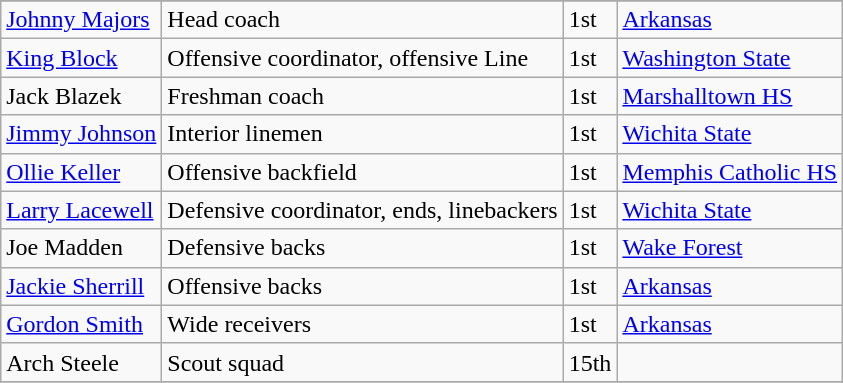<table class="wikitable">
<tr>
</tr>
<tr>
<td><a href='#'>Johnny Majors</a></td>
<td>Head coach</td>
<td>1st</td>
<td><a href='#'>Arkansas</a></td>
</tr>
<tr>
<td><a href='#'>King Block</a></td>
<td>Offensive coordinator, offensive Line</td>
<td>1st</td>
<td><a href='#'>Washington State</a></td>
</tr>
<tr>
<td>Jack Blazek</td>
<td>Freshman coach</td>
<td>1st</td>
<td><a href='#'>Marshalltown HS</a></td>
</tr>
<tr>
<td><a href='#'>Jimmy Johnson</a></td>
<td>Interior linemen</td>
<td>1st</td>
<td><a href='#'>Wichita State</a></td>
</tr>
<tr>
<td><a href='#'>Ollie Keller</a></td>
<td>Offensive backfield</td>
<td>1st</td>
<td><a href='#'>Memphis Catholic HS</a></td>
</tr>
<tr>
<td><a href='#'>Larry Lacewell</a></td>
<td>Defensive coordinator, ends, linebackers</td>
<td>1st</td>
<td><a href='#'>Wichita State</a></td>
</tr>
<tr>
<td>Joe Madden</td>
<td>Defensive backs</td>
<td>1st</td>
<td><a href='#'>Wake Forest</a></td>
</tr>
<tr>
<td><a href='#'>Jackie Sherrill</a></td>
<td>Offensive backs</td>
<td>1st</td>
<td><a href='#'>Arkansas</a></td>
</tr>
<tr>
<td><a href='#'>Gordon Smith</a></td>
<td>Wide receivers</td>
<td>1st</td>
<td><a href='#'>Arkansas</a></td>
</tr>
<tr>
<td>Arch Steele</td>
<td>Scout squad</td>
<td>15th</td>
<td></td>
</tr>
<tr>
</tr>
</table>
